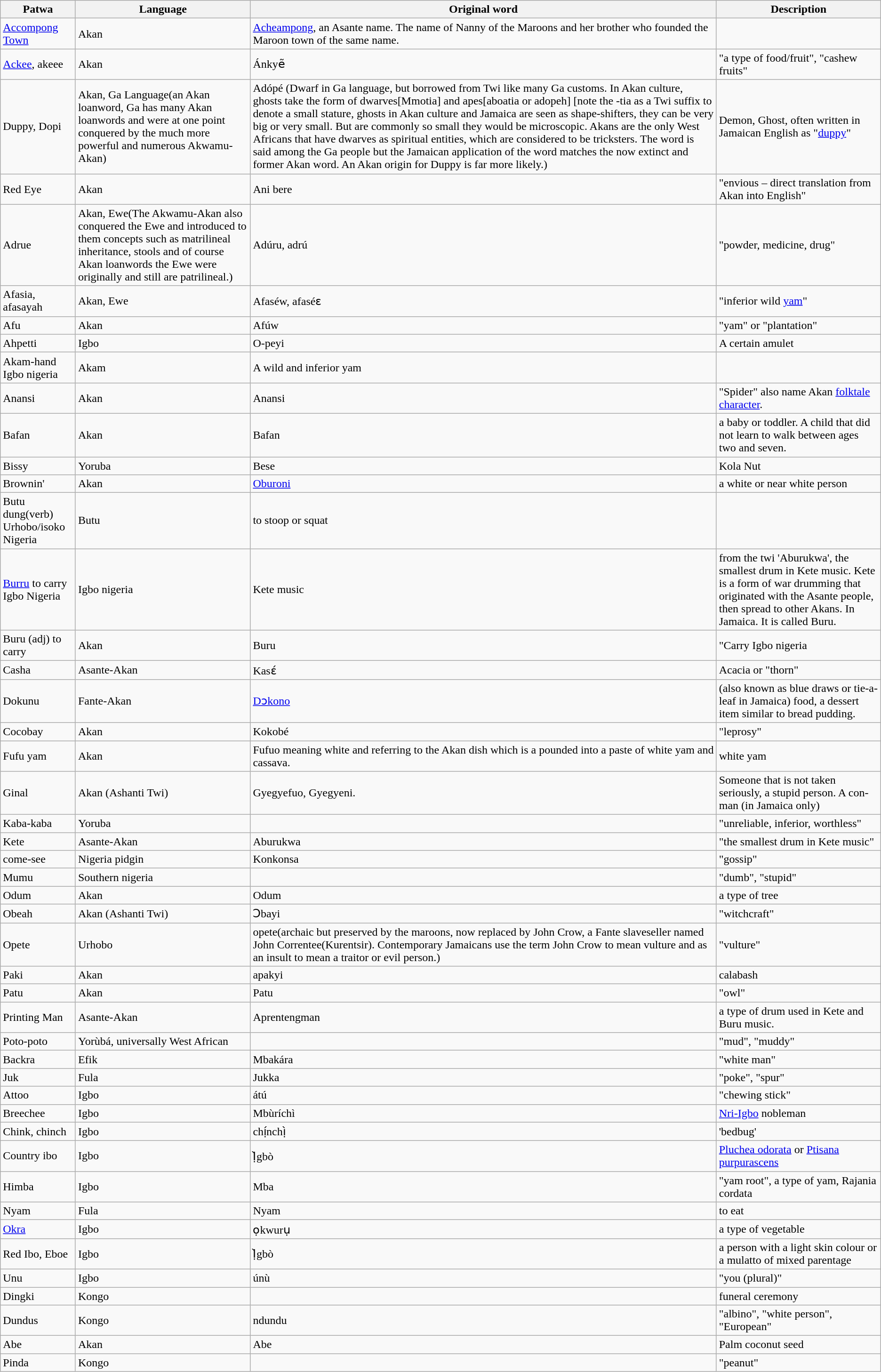<table class="wikitable sortable">
<tr>
<th>Patwa</th>
<th>Language</th>
<th>Original word</th>
<th>Description</th>
</tr>
<tr>
<td><a href='#'>Accompong Town</a></td>
<td>Akan</td>
<td><a href='#'>Acheampong</a>, an Asante name. The name of Nanny of the Maroons and her brother who founded the Maroon town of the same name.</td>
</tr>
<tr>
<td><a href='#'>Ackee</a>, akeee</td>
<td>Akan</td>
<td>Ánkyẽ</td>
<td>"a type of food/fruit", "cashew fruits"</td>
</tr>
<tr>
<td>Duppy, Dopi</td>
<td>Akan, Ga Language(an Akan loanword, Ga has many Akan loanwords and were at one point conquered by the much more powerful and numerous Akwamu-Akan)</td>
<td>Adópé (Dwarf in Ga language, but borrowed from Twi like many Ga customs. In Akan culture, ghosts take the form of dwarves[Mmotia] and apes[aboatia or adopeh] [note the -tia as a Twi suffix to denote a small stature, ghosts in Akan culture and Jamaica are seen as shape-shifters, they can be very big or very small. But are commonly so small they would be microscopic. Akans are the only West Africans that have dwarves as spiritual entities, which are considered to be tricksters. The word is said among the Ga people but the Jamaican application of the word matches the now extinct and former Akan word. An Akan origin for Duppy is far more likely.)</td>
<td>Demon, Ghost, often written in Jamaican English as "<a href='#'>duppy</a>"</td>
</tr>
<tr>
<td>Red Eye</td>
<td>Akan</td>
<td>Ani bere</td>
<td>"envious – direct translation from Akan into English"</td>
</tr>
<tr>
<td>Adrue</td>
<td>Akan, Ewe(The Akwamu-Akan also conquered the Ewe and introduced to them concepts such as matrilineal inheritance, stools and of course Akan loanwords the Ewe were originally and still are patrilineal.)</td>
<td>Adúru, adrú</td>
<td>"powder, medicine, drug"</td>
</tr>
<tr>
<td>Afasia, afasayah</td>
<td>Akan, Ewe</td>
<td>Afaséw, afaséɛ</td>
<td>"inferior wild <a href='#'>yam</a>"</td>
</tr>
<tr>
<td>Afu</td>
<td>Akan</td>
<td>Afúw</td>
<td>"yam" or "plantation"</td>
</tr>
<tr>
<td>Ahpetti</td>
<td>Igbo</td>
<td>O-peyi</td>
<td>A certain amulet</td>
</tr>
<tr>
<td>Akam-hand<br>Igbo nigeria</td>
<td>Akam</td>
<td>A wild and inferior yam</td>
</tr>
<tr>
<td>Anansi</td>
<td>Akan</td>
<td>Anansi</td>
<td>"Spider" also name Akan <a href='#'>folktale character</a>.</td>
</tr>
<tr>
<td>Bafan</td>
<td>Akan</td>
<td>Bafan</td>
<td>a baby or toddler. A child that did not learn to walk between ages two and seven.</td>
</tr>
<tr>
<td>Bissy</td>
<td>Yoruba</td>
<td>Bese</td>
<td>Kola Nut</td>
</tr>
<tr>
<td>Brownin'</td>
<td>Akan</td>
<td><a href='#'>Oburoni</a></td>
<td>a white or near white person</td>
</tr>
<tr>
<td>Butu dung(verb)<br>Urhobo/isoko Nigeria</td>
<td>Butu</td>
<td>to stoop or squat</td>
</tr>
<tr>
<td><a href='#'>Burru</a> to carry Igbo Nigeria</td>
<td>Igbo nigeria</td>
<td>Kete music</td>
<td>from the twi 'Aburukwa', the smallest drum in Kete music. Kete is a form of war drumming that originated with the Asante people, then spread to other Akans. In Jamaica. It is called Buru.</td>
</tr>
<tr>
<td>Buru (adj) to carry</td>
<td>Akan</td>
<td>Buru</td>
<td>"Carry Igbo nigeria</td>
</tr>
<tr>
<td>Casha</td>
<td>Asante-Akan</td>
<td>Kasɛ́</td>
<td>Acacia or "thorn"</td>
</tr>
<tr>
<td>Dokunu</td>
<td>Fante-Akan</td>
<td><a href='#'>Dɔkono</a></td>
<td>(also known as blue draws or tie-a-leaf in Jamaica) food, a dessert item similar to bread pudding.</td>
</tr>
<tr>
<td>Cocobay</td>
<td>Akan</td>
<td>Kokobé</td>
<td>"leprosy"</td>
</tr>
<tr>
<td>Fufu yam</td>
<td>Akan</td>
<td>Fufuo meaning white and referring to the Akan dish which is a pounded into a paste of white yam and cassava.</td>
<td>white yam</td>
</tr>
<tr>
<td>Ginal</td>
<td>Akan (Ashanti Twi)</td>
<td>Gyegyefuo, Gyegyeni.</td>
<td>Someone that is not taken seriously, a stupid person. A con-man (in Jamaica only)</td>
</tr>
<tr>
<td>Kaba-kaba</td>
<td>Yoruba</td>
<td></td>
<td>"unreliable, inferior, worthless"</td>
</tr>
<tr>
<td>Kete</td>
<td>Asante-Akan</td>
<td>Aburukwa</td>
<td>"the smallest drum in Kete music"</td>
</tr>
<tr>
<td>come-see</td>
<td>Nigeria pidgin</td>
<td>Konkonsa</td>
<td>"gossip"</td>
</tr>
<tr>
<td>Mumu</td>
<td>Southern nigeria</td>
<td></td>
<td>"dumb", "stupid"</td>
</tr>
<tr>
<td>Odum</td>
<td>Akan</td>
<td>Odum</td>
<td>a type of tree</td>
</tr>
<tr>
<td>Obeah</td>
<td>Akan (Ashanti Twi)</td>
<td>Ɔbayi</td>
<td>"witchcraft"</td>
</tr>
<tr>
<td>Opete</td>
<td>Urhobo</td>
<td>opete(archaic but preserved by the maroons, now replaced by John Crow, a Fante slaveseller named John Correntee(Kurentsir). Contemporary Jamaicans use the term John Crow to mean vulture and as an insult to mean a traitor or evil person.)</td>
<td>"vulture"</td>
</tr>
<tr>
<td>Paki</td>
<td>Akan</td>
<td>apakyi</td>
<td>calabash</td>
</tr>
<tr>
<td>Patu</td>
<td>Akan</td>
<td>Patu</td>
<td>"owl"</td>
</tr>
<tr>
<td>Printing Man</td>
<td>Asante-Akan</td>
<td>Aprentengman</td>
<td>a type of drum used in Kete and Buru music.</td>
</tr>
<tr>
<td>Poto-poto</td>
<td>Yorùbá, universally West African</td>
<td></td>
<td>"mud", "muddy"</td>
</tr>
<tr>
<td>Backra</td>
<td>Efik</td>
<td>Mbakára</td>
<td>"white man"</td>
</tr>
<tr>
<td>Juk</td>
<td>Fula</td>
<td>Jukka</td>
<td>"poke", "spur"</td>
</tr>
<tr>
<td>Attoo</td>
<td>Igbo</td>
<td>átú</td>
<td>"chewing stick"</td>
</tr>
<tr>
<td>Breechee</td>
<td>Igbo</td>
<td>Mbùríchì</td>
<td><a href='#'>Nri-Igbo</a> nobleman</td>
</tr>
<tr>
<td>Chink, chinch</td>
<td>Igbo</td>
<td>chị́nchị̀</td>
<td>'bedbug'</td>
</tr>
<tr>
<td>Country ibo</td>
<td>Igbo</td>
<td>Ị̀gbò</td>
<td><a href='#'>Pluchea odorata</a> or <a href='#'>Ptisana purpurascens</a></td>
</tr>
<tr>
<td>Himba</td>
<td>Igbo</td>
<td>Mba</td>
<td>"yam root", a type of yam, Rajania cordata</td>
</tr>
<tr>
<td>Nyam</td>
<td>Fula</td>
<td>Nyam</td>
<td>to eat</td>
</tr>
<tr>
<td><a href='#'>Okra</a></td>
<td>Igbo</td>
<td>ọkwurụ</td>
<td>a type of vegetable</td>
</tr>
<tr>
<td>Red Ibo, Eboe</td>
<td>Igbo</td>
<td>Ị̀gbò</td>
<td>a person with a light skin colour or a mulatto of mixed parentage</td>
</tr>
<tr>
<td>Unu</td>
<td>Igbo</td>
<td>únù</td>
<td>"you (plural)"</td>
</tr>
<tr>
<td>Dingki</td>
<td>Kongo</td>
<td></td>
<td>funeral ceremony</td>
</tr>
<tr>
<td>Dundus</td>
<td>Kongo</td>
<td>ndundu</td>
<td>"albino", "white person", "European"</td>
</tr>
<tr>
<td>Abe</td>
<td>Akan</td>
<td>Abe</td>
<td>Palm coconut seed</td>
</tr>
<tr>
<td>Pinda</td>
<td>Kongo</td>
<td></td>
<td>"peanut"</td>
</tr>
</table>
